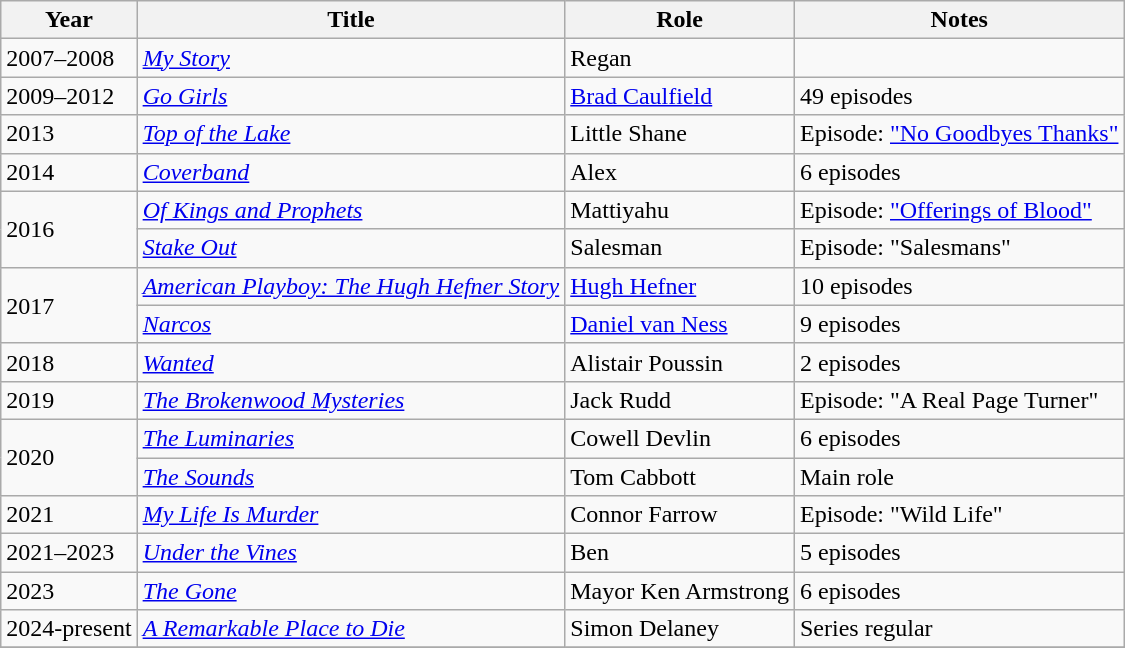<table class="wikitable sortable">
<tr>
<th>Year</th>
<th>Title</th>
<th>Role</th>
<th class="unsortable">Notes</th>
</tr>
<tr>
<td>2007–2008</td>
<td><em><a href='#'>My Story</a></em></td>
<td>Regan</td>
<td></td>
</tr>
<tr>
<td>2009–2012</td>
<td><em><a href='#'>Go Girls</a></em></td>
<td><a href='#'>Brad Caulfield</a></td>
<td>49 episodes</td>
</tr>
<tr>
<td>2013</td>
<td><em><a href='#'>Top of the Lake</a></em></td>
<td>Little Shane</td>
<td>Episode: <a href='#'>"No Goodbyes Thanks"</a></td>
</tr>
<tr>
<td>2014</td>
<td><em><a href='#'>Coverband</a></em></td>
<td>Alex</td>
<td>6 episodes</td>
</tr>
<tr>
<td rowspan="2">2016</td>
<td><em><a href='#'>Of Kings and Prophets</a></em></td>
<td>Mattiyahu</td>
<td>Episode: <a href='#'>"Offerings of Blood"</a></td>
</tr>
<tr>
<td><em><a href='#'>Stake Out</a></em></td>
<td>Salesman</td>
<td>Episode: "Salesmans"</td>
</tr>
<tr>
<td rowspan="2">2017</td>
<td><em><a href='#'>American Playboy: The Hugh Hefner Story</a></em></td>
<td><a href='#'>Hugh Hefner</a></td>
<td>10 episodes</td>
</tr>
<tr>
<td><em><a href='#'>Narcos</a></em></td>
<td><a href='#'>Daniel van Ness</a></td>
<td>9 episodes</td>
</tr>
<tr>
<td>2018</td>
<td><em><a href='#'>Wanted</a></em></td>
<td>Alistair Poussin</td>
<td>2 episodes</td>
</tr>
<tr>
<td>2019</td>
<td><em><a href='#'>The Brokenwood Mysteries</a></em></td>
<td>Jack Rudd</td>
<td>Episode: "A Real Page Turner"</td>
</tr>
<tr>
<td rowspan="2">2020</td>
<td><em><a href='#'>The Luminaries</a></em></td>
<td>Cowell Devlin</td>
<td>6 episodes</td>
</tr>
<tr>
<td><em><a href='#'>The Sounds</a></em></td>
<td>Tom Cabbott</td>
<td>Main role</td>
</tr>
<tr>
<td>2021</td>
<td><em><a href='#'>My Life Is Murder</a></em></td>
<td>Connor Farrow</td>
<td>Episode: "Wild Life"</td>
</tr>
<tr>
<td>2021–2023</td>
<td><em><a href='#'>Under the Vines</a></em></td>
<td>Ben</td>
<td>5 episodes</td>
</tr>
<tr>
<td>2023</td>
<td><em><a href='#'>The Gone</a></em></td>
<td>Mayor Ken Armstrong</td>
<td>6 episodes</td>
</tr>
<tr>
<td>2024-present</td>
<td><em><a href='#'>A Remarkable Place to Die</a></em></td>
<td>Simon Delaney</td>
<td>Series regular</td>
</tr>
<tr>
</tr>
</table>
